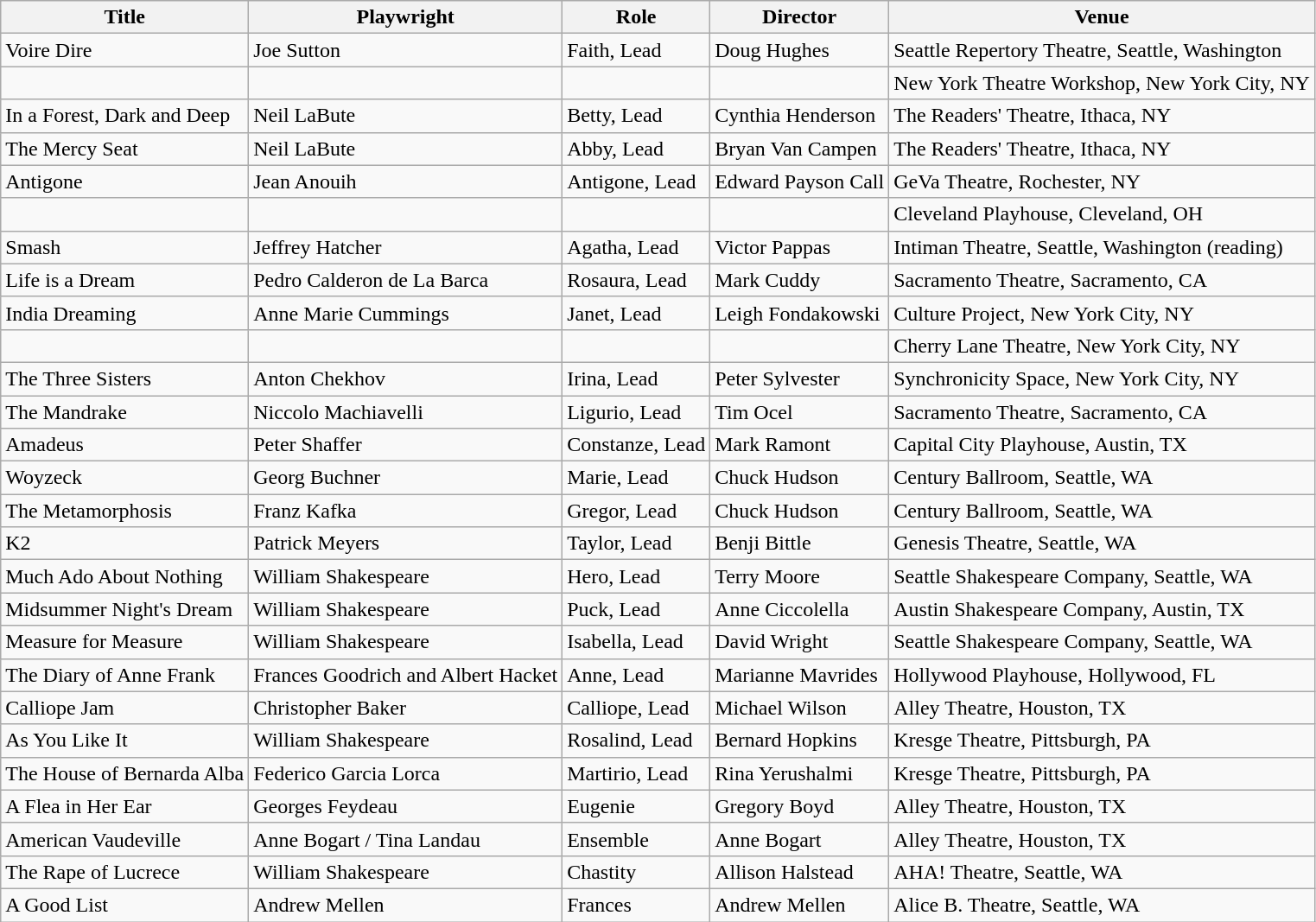<table class="wikitable">
<tr>
<th>Title</th>
<th>Playwright</th>
<th>Role</th>
<th>Director</th>
<th>Venue</th>
</tr>
<tr>
<td>Voire Dire</td>
<td>Joe Sutton</td>
<td>Faith, Lead</td>
<td>Doug Hughes</td>
<td>Seattle Repertory Theatre, Seattle, Washington</td>
</tr>
<tr>
<td></td>
<td></td>
<td></td>
<td></td>
<td>New York Theatre Workshop, New York City, NY</td>
</tr>
<tr>
<td>In a Forest, Dark and Deep</td>
<td>Neil LaBute</td>
<td>Betty, Lead</td>
<td>Cynthia Henderson</td>
<td>The Readers' Theatre, Ithaca, NY</td>
</tr>
<tr>
<td>The Mercy Seat</td>
<td>Neil LaBute</td>
<td>Abby, Lead</td>
<td>Bryan Van Campen</td>
<td>The Readers' Theatre, Ithaca, NY</td>
</tr>
<tr>
<td>Antigone</td>
<td>Jean Anouih</td>
<td>Antigone, Lead</td>
<td>Edward Payson Call</td>
<td>GeVa Theatre, Rochester, NY</td>
</tr>
<tr>
<td></td>
<td></td>
<td></td>
<td></td>
<td>Cleveland Playhouse, Cleveland, OH</td>
</tr>
<tr>
<td>Smash</td>
<td>Jeffrey Hatcher</td>
<td>Agatha, Lead</td>
<td>Victor Pappas</td>
<td>Intiman Theatre, Seattle, Washington (reading)</td>
</tr>
<tr>
<td>Life is a Dream</td>
<td>Pedro Calderon de La Barca</td>
<td>Rosaura, Lead</td>
<td>Mark Cuddy</td>
<td>Sacramento Theatre, Sacramento, CA</td>
</tr>
<tr>
<td>India Dreaming</td>
<td>Anne Marie Cummings</td>
<td>Janet, Lead</td>
<td>Leigh Fondakowski</td>
<td>Culture Project, New York City, NY</td>
</tr>
<tr>
<td></td>
<td></td>
<td></td>
<td></td>
<td>Cherry Lane Theatre, New York City, NY</td>
</tr>
<tr>
<td>The Three Sisters</td>
<td>Anton Chekhov</td>
<td>Irina, Lead</td>
<td>Peter Sylvester</td>
<td>Synchronicity Space, New York City, NY</td>
</tr>
<tr>
<td>The Mandrake</td>
<td>Niccolo Machiavelli</td>
<td>Ligurio, Lead</td>
<td>Tim Ocel</td>
<td>Sacramento Theatre, Sacramento, CA</td>
</tr>
<tr>
<td>Amadeus</td>
<td>Peter Shaffer</td>
<td>Constanze, Lead</td>
<td>Mark Ramont</td>
<td>Capital City Playhouse, Austin, TX</td>
</tr>
<tr>
<td>Woyzeck</td>
<td>Georg Buchner</td>
<td>Marie, Lead</td>
<td>Chuck Hudson</td>
<td>Century Ballroom, Seattle, WA</td>
</tr>
<tr>
<td>The Metamorphosis</td>
<td>Franz Kafka</td>
<td>Gregor, Lead</td>
<td>Chuck Hudson</td>
<td>Century Ballroom, Seattle, WA</td>
</tr>
<tr>
<td>K2</td>
<td>Patrick Meyers</td>
<td>Taylor, Lead</td>
<td>Benji Bittle</td>
<td>Genesis Theatre, Seattle, WA</td>
</tr>
<tr>
<td>Much Ado About Nothing</td>
<td>William Shakespeare</td>
<td>Hero, Lead</td>
<td>Terry Moore</td>
<td>Seattle Shakespeare Company, Seattle, WA</td>
</tr>
<tr>
<td>Midsummer Night's Dream</td>
<td>William Shakespeare</td>
<td>Puck, Lead</td>
<td>Anne Ciccolella</td>
<td>Austin Shakespeare Company, Austin, TX</td>
</tr>
<tr>
<td>Measure for Measure</td>
<td>William Shakespeare</td>
<td>Isabella, Lead</td>
<td>David Wright</td>
<td>Seattle Shakespeare Company, Seattle, WA</td>
</tr>
<tr>
<td>The Diary of Anne Frank</td>
<td>Frances Goodrich and Albert Hacket</td>
<td>Anne, Lead</td>
<td>Marianne Mavrides</td>
<td>Hollywood Playhouse, Hollywood, FL</td>
</tr>
<tr>
<td>Calliope Jam</td>
<td>Christopher Baker</td>
<td>Calliope, Lead</td>
<td>Michael Wilson</td>
<td>Alley Theatre, Houston, TX</td>
</tr>
<tr>
<td>As You Like It</td>
<td>William Shakespeare</td>
<td>Rosalind, Lead</td>
<td>Bernard Hopkins</td>
<td>Kresge Theatre, Pittsburgh, PA</td>
</tr>
<tr>
<td>The House of Bernarda Alba</td>
<td>Federico Garcia Lorca</td>
<td>Martirio, Lead</td>
<td>Rina Yerushalmi</td>
<td>Kresge Theatre, Pittsburgh, PA</td>
</tr>
<tr>
<td>A Flea in Her Ear</td>
<td>Georges Feydeau</td>
<td>Eugenie</td>
<td>Gregory Boyd</td>
<td>Alley Theatre, Houston, TX</td>
</tr>
<tr>
<td>American Vaudeville</td>
<td>Anne Bogart / Tina Landau</td>
<td>Ensemble</td>
<td>Anne Bogart</td>
<td>Alley Theatre, Houston, TX</td>
</tr>
<tr>
<td>The Rape of Lucrece</td>
<td>William Shakespeare</td>
<td>Chastity</td>
<td>Allison Halstead</td>
<td>AHA! Theatre, Seattle, WA</td>
</tr>
<tr>
<td>A Good List</td>
<td>Andrew Mellen</td>
<td>Frances</td>
<td>Andrew Mellen</td>
<td>Alice B. Theatre, Seattle, WA</td>
</tr>
</table>
